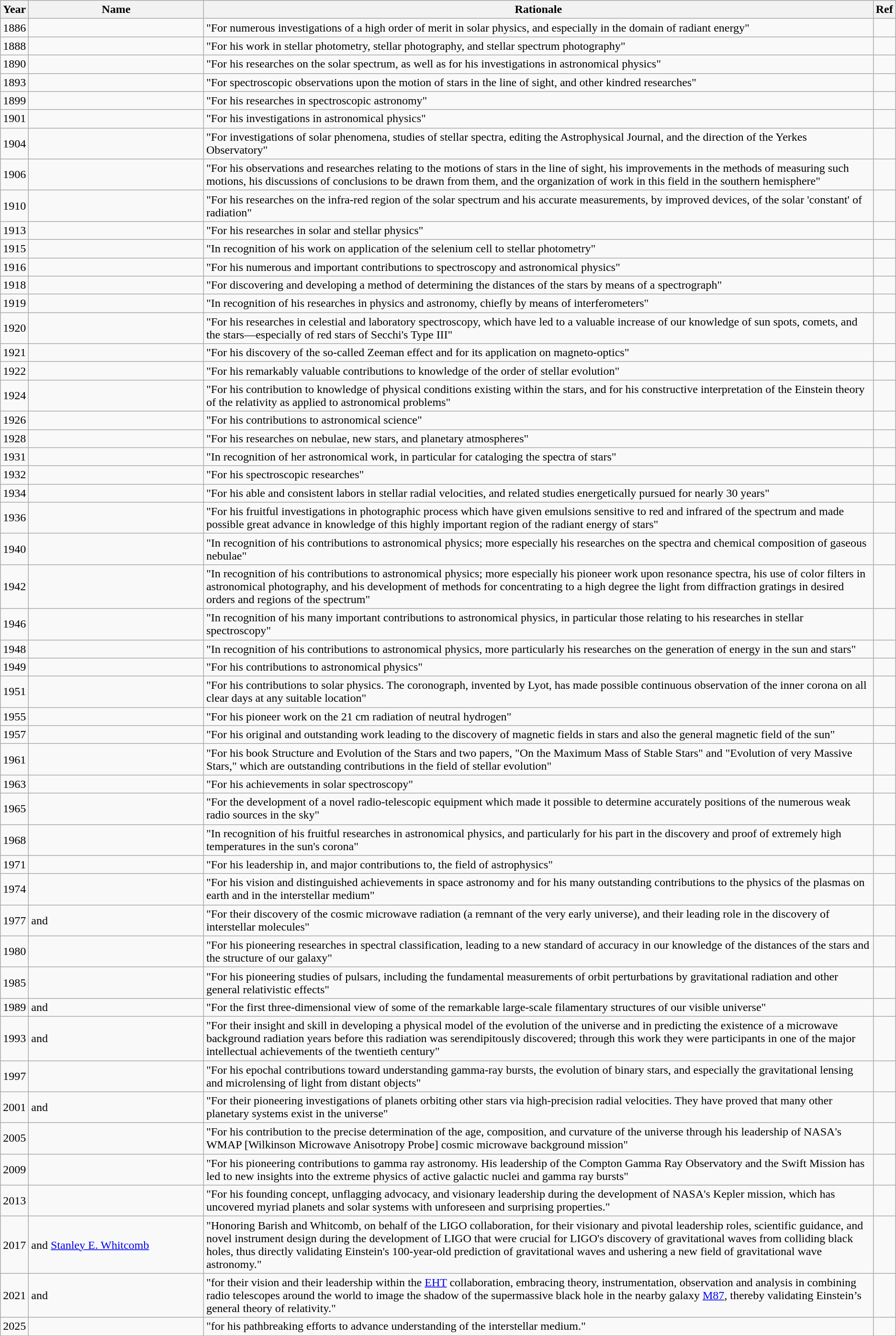<table class="wikitable sortable" border="1" style="align:left;">
<tr>
<th width="2%">Year</th>
<th width="20%" class="unsortable">Name</th>
<th width="77%" class="unsortable">Rationale</th>
<th width="1%" class="unsortable">Ref</th>
</tr>
<tr>
<td>1886</td>
<td></td>
<td>"For numerous investigations of a high order of merit in solar physics, and especially in the domain of radiant energy"</td>
<td></td>
</tr>
<tr>
<td>1888</td>
<td></td>
<td>"For his work in stellar photometry, stellar photography, and stellar spectrum photography"</td>
<td></td>
</tr>
<tr>
<td>1890</td>
<td></td>
<td>"For his researches on the solar spectrum, as well as for his investigations in astronomical physics"</td>
<td></td>
</tr>
<tr>
<td>1893</td>
<td></td>
<td>"For spectroscopic observations upon the motion of stars in the line of sight, and other kindred researches"</td>
<td></td>
</tr>
<tr>
<td>1899</td>
<td></td>
<td>"For his researches in spectroscopic astronomy"</td>
<td></td>
</tr>
<tr>
<td>1901</td>
<td></td>
<td>"For his investigations in astronomical physics"</td>
<td></td>
</tr>
<tr>
<td>1904</td>
<td></td>
<td>"For investigations of solar phenomena, studies of stellar spectra, editing the Astrophysical Journal, and the direction of the Yerkes Observatory"</td>
<td></td>
</tr>
<tr>
<td>1906</td>
<td></td>
<td>"For his observations and researches relating to the motions of stars in the line of sight, his improvements in the methods of measuring such motions, his discussions of conclusions to be drawn from them, and the organization of work in this field in the southern hemisphere"</td>
<td></td>
</tr>
<tr>
<td>1910</td>
<td></td>
<td>"For his researches on the infra-red region of the solar spectrum and his accurate measurements, by improved devices, of the solar 'constant' of radiation"</td>
<td></td>
</tr>
<tr>
<td>1913</td>
<td></td>
<td>"For his researches in solar and stellar physics"</td>
<td></td>
</tr>
<tr>
<td>1915</td>
<td></td>
<td>"In recognition of his work on application of the selenium cell to stellar photometry"</td>
<td></td>
</tr>
<tr>
<td>1916</td>
<td></td>
<td>"For his numerous and important contributions to spectroscopy and astronomical physics"</td>
<td></td>
</tr>
<tr>
<td>1918</td>
<td></td>
<td>"For discovering and developing a method of determining the distances of the stars by means of a spectrograph"</td>
<td></td>
</tr>
<tr>
<td>1919</td>
<td></td>
<td>"In recognition of his researches in physics and astronomy, chiefly by means of interferometers"</td>
<td></td>
</tr>
<tr>
<td>1920</td>
<td></td>
<td>"For his researches in celestial and laboratory spectroscopy, which have led to a valuable increase of our knowledge of sun spots, comets, and the stars—especially of red stars of Secchi's Type III"</td>
<td></td>
</tr>
<tr>
<td>1921</td>
<td></td>
<td>"For his discovery of the so-called Zeeman effect and for its application on magneto-optics"</td>
<td></td>
</tr>
<tr>
<td>1922</td>
<td></td>
<td>"For his remarkably valuable contributions to knowledge of the order of stellar evolution"</td>
<td></td>
</tr>
<tr>
<td>1924</td>
<td></td>
<td>"For his contribution to knowledge of physical conditions existing within the stars, and for his constructive interpretation of the Einstein theory of the relativity as applied to astronomical problems"</td>
<td></td>
</tr>
<tr>
<td>1926</td>
<td></td>
<td>"For his contributions to astronomical science"</td>
<td></td>
</tr>
<tr>
<td>1928</td>
<td></td>
<td>"For his researches on nebulae, new stars, and planetary atmospheres"</td>
<td></td>
</tr>
<tr>
<td>1931</td>
<td></td>
<td>"In recognition of her astronomical work, in particular for cataloging the spectra of stars"</td>
<td></td>
</tr>
<tr>
<td>1932</td>
<td></td>
<td>"For his spectroscopic researches"</td>
<td></td>
</tr>
<tr>
<td>1934</td>
<td></td>
<td>"For his able and consistent labors in stellar radial velocities, and related studies energetically pursued for nearly 30 years"</td>
<td></td>
</tr>
<tr>
<td>1936</td>
<td></td>
<td>"For his fruitful investigations in photographic process which have given emulsions sensitive to red and infrared of the spectrum and made possible great advance in knowledge of this highly important region of the radiant energy of stars"</td>
<td></td>
</tr>
<tr>
<td>1940</td>
<td></td>
<td>"In recognition of his contributions to astronomical physics; more especially his researches on the spectra and chemical composition of gaseous nebulae"</td>
<td></td>
</tr>
<tr>
<td>1942</td>
<td></td>
<td>"In recognition of his contributions to astronomical physics; more especially his pioneer work upon resonance spectra, his use of color filters in astronomical photography, and his development of methods for concentrating to a high degree the light from diffraction gratings in desired orders and regions of the spectrum"</td>
<td></td>
</tr>
<tr>
<td>1946</td>
<td></td>
<td>"In recognition of his many important contributions to astronomical physics, in particular those relating to his researches in stellar spectroscopy"</td>
<td></td>
</tr>
<tr>
<td>1948</td>
<td></td>
<td>"In recognition of his contributions to astronomical physics, more particularly his researches on the generation of energy in the sun and stars"</td>
<td></td>
</tr>
<tr>
<td>1949</td>
<td></td>
<td>"For his contributions to astronomical physics"</td>
<td></td>
</tr>
<tr>
<td>1951</td>
<td></td>
<td>"For his contributions to solar physics. The coronograph, invented by Lyot, has made possible continuous observation of the inner corona on all clear days at any suitable location"</td>
<td></td>
</tr>
<tr>
<td>1955</td>
<td></td>
<td>"For his pioneer work on the 21 cm radiation of neutral hydrogen"</td>
<td></td>
</tr>
<tr>
<td>1957</td>
<td></td>
<td>"For his original and outstanding work leading to the discovery of magnetic fields in stars and also the general magnetic field of the sun"</td>
<td></td>
</tr>
<tr>
<td>1961</td>
<td></td>
<td>"For his book Structure and Evolution of the Stars and two papers, "On the Maximum Mass of Stable Stars" and "Evolution of very Massive Stars," which are outstanding contributions in the field of stellar evolution"</td>
<td></td>
</tr>
<tr>
<td>1963</td>
<td></td>
<td>"For his achievements in solar spectroscopy"</td>
<td></td>
</tr>
<tr>
<td>1965</td>
<td></td>
<td>"For the development of a novel radio-telescopic equipment which made it possible to determine accurately positions of the numerous weak radio sources in the sky"</td>
<td></td>
</tr>
<tr>
<td>1968</td>
<td></td>
<td>"In recognition of his fruitful researches in astronomical physics, and particularly for his part in the discovery and proof of extremely high temperatures in the sun's corona"</td>
<td></td>
</tr>
<tr>
<td>1971</td>
<td></td>
<td>"For his leadership in, and major contributions to, the field of astrophysics"</td>
<td></td>
</tr>
<tr>
<td>1974</td>
<td></td>
<td>"For his vision and distinguished achievements in space astronomy and for his many outstanding contributions to the physics of the plasmas on earth and in the interstellar medium"</td>
<td></td>
</tr>
<tr>
<td>1977</td>
<td> and </td>
<td>"For their discovery of the cosmic microwave radiation (a remnant of the very early universe), and their leading role in the discovery of interstellar molecules"</td>
<td></td>
</tr>
<tr>
<td>1980</td>
<td></td>
<td>"For his pioneering researches in spectral classification, leading to a new standard of accuracy in our knowledge of the distances of the stars and the structure of our galaxy"</td>
<td></td>
</tr>
<tr>
<td>1985</td>
<td></td>
<td>"For his pioneering studies of pulsars, including the fundamental measurements of orbit perturbations by gravitational radiation and other general relativistic effects"</td>
<td></td>
</tr>
<tr>
<td>1989</td>
<td> and </td>
<td>"For the first three-dimensional view of some of the remarkable large-scale filamentary structures of our visible universe"</td>
<td></td>
</tr>
<tr>
<td>1993</td>
<td> and </td>
<td>"For their insight and skill in developing a physical model of the evolution of the universe and in predicting the existence of a microwave background radiation years before this radiation was serendipitously discovered; through this work they were participants in one of the major intellectual achievements of the twentieth century"</td>
<td></td>
</tr>
<tr>
<td>1997</td>
<td></td>
<td>"For his epochal contributions toward understanding gamma-ray bursts, the evolution of binary stars, and especially the gravitational lensing and microlensing of light from distant objects"</td>
<td></td>
</tr>
<tr>
<td>2001</td>
<td> and </td>
<td>"For their pioneering investigations of planets orbiting other stars via high-precision radial velocities. They have proved that many other planetary systems exist in the universe"</td>
<td></td>
</tr>
<tr>
<td>2005</td>
<td></td>
<td>"For his contribution to the precise determination of the age, composition, and curvature of the universe through his leadership of NASA's WMAP [Wilkinson Microwave Anisotropy Probe] cosmic microwave background mission"</td>
<td></td>
</tr>
<tr>
<td>2009</td>
<td></td>
<td>"For his pioneering contributions to gamma ray astronomy.  His leadership of the Compton Gamma Ray Observatory and the Swift Mission has led to new insights into the extreme physics of active galactic nuclei and gamma ray bursts"</td>
<td></td>
</tr>
<tr>
<td>2013</td>
<td></td>
<td>"For his founding concept, unflagging advocacy, and visionary leadership during the development of NASA's Kepler mission, which has uncovered myriad planets and solar systems with unforeseen and surprising properties."</td>
<td></td>
</tr>
<tr>
<td>2017</td>
<td> and <a href='#'>Stanley E. Whitcomb</a></td>
<td>"Honoring Barish and Whitcomb, on behalf of the LIGO collaboration, for their visionary and pivotal leadership roles, scientific guidance, and novel instrument design during the development of LIGO that were crucial for LIGO's discovery of gravitational waves from colliding black holes, thus directly validating Einstein's 100-year-old prediction of gravitational waves and ushering a new field of gravitational wave astronomy."</td>
<td></td>
</tr>
<tr>
<td>2021</td>
<td> and </td>
<td>"for their vision and their leadership within the <a href='#'>EHT</a> collaboration, embracing theory, instrumentation, observation and analysis in combining radio telescopes around the world to image the shadow of the supermassive black hole in the nearby galaxy <a href='#'>M87</a>, thereby validating Einstein’s general theory of relativity."</td>
<td></td>
</tr>
<tr>
<td>2025</td>
<td></td>
<td>"for his pathbreaking efforts to advance understanding of the interstellar medium."</td>
<td></td>
</tr>
</table>
